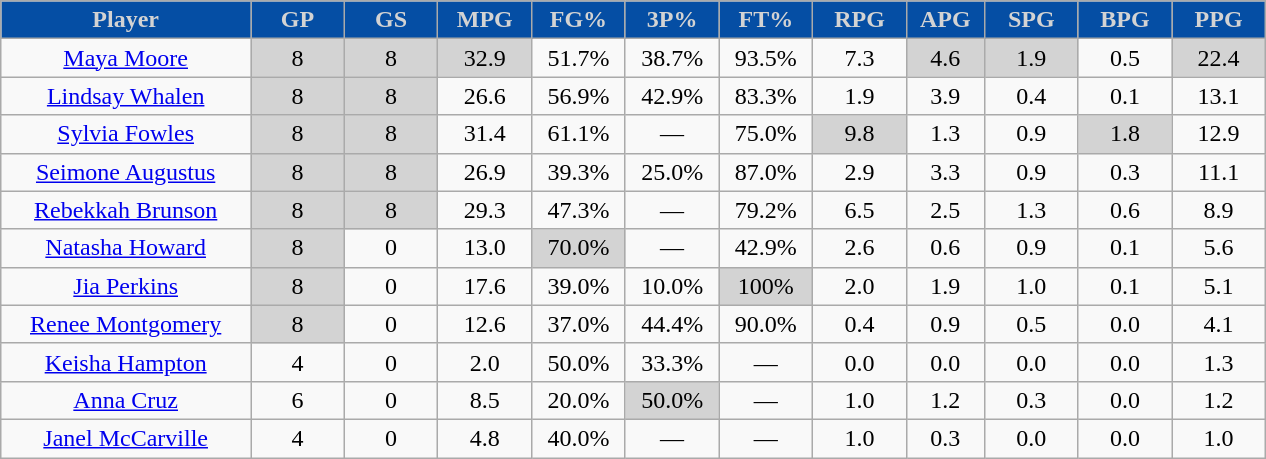<table class="wikitable sortable" style="text-align:center;">
<tr>
<th style="background:#054EA4;color:#D3D3D3;" width="16%">Player</th>
<th style="background:#054EA4;color:#D3D3D3;" width="6%">GP</th>
<th style="background:#054EA4;color:#D3D3D3;" width="6%">GS</th>
<th style="background:#054EA4;color:#D3D3D3;" width="6%">MPG</th>
<th style="background:#054EA4;color:#D3D3D3;" width="6%">FG%</th>
<th style="background:#054EA4;color:#D3D3D3;" width="6%">3P%</th>
<th style="background:#054EA4;color:#D3D3D3;" width="6%">FT%</th>
<th style="background:#054EA4;color:#D3D3D3;" width="6%">RPG</th>
<th style="background:#054EA4;color:#D3D3D3;" width="5%">APG</th>
<th style="background:#054EA4;color:#D3D3D3;" width="6%">SPG</th>
<th style="background:#054EA4;color:#D3D3D3;" width="6%">BPG</th>
<th style="background:#054EA4;color:#D3D3D3;" width="6%">PPG</th>
</tr>
<tr>
<td><a href='#'>Maya Moore</a></td>
<td style="background:#D3D3D3;">8</td>
<td style="background:#D3D3D3;">8</td>
<td style="background:#D3D3D3;">32.9</td>
<td>51.7%</td>
<td>38.7%</td>
<td>93.5%</td>
<td>7.3</td>
<td style="background:#D3D3D3;">4.6</td>
<td style="background:#D3D3D3;">1.9</td>
<td>0.5</td>
<td style="background:#D3D3D3;">22.4</td>
</tr>
<tr>
<td><a href='#'>Lindsay Whalen</a></td>
<td style="background:#D3D3D3;">8</td>
<td style="background:#D3D3D3;">8</td>
<td>26.6</td>
<td>56.9%</td>
<td>42.9%</td>
<td>83.3%</td>
<td>1.9</td>
<td>3.9</td>
<td>0.4</td>
<td>0.1</td>
<td>13.1</td>
</tr>
<tr>
<td><a href='#'>Sylvia Fowles</a></td>
<td style="background:#D3D3D3;">8</td>
<td style="background:#D3D3D3;">8</td>
<td>31.4</td>
<td>61.1%</td>
<td>—</td>
<td>75.0%</td>
<td style="background:#D3D3D3;">9.8</td>
<td>1.3</td>
<td>0.9</td>
<td style="background:#D3D3D3;">1.8</td>
<td>12.9</td>
</tr>
<tr>
<td><a href='#'>Seimone Augustus</a></td>
<td style="background:#D3D3D3;">8</td>
<td style="background:#D3D3D3;">8</td>
<td>26.9</td>
<td>39.3%</td>
<td>25.0%</td>
<td>87.0%</td>
<td>2.9</td>
<td>3.3</td>
<td>0.9</td>
<td>0.3</td>
<td>11.1</td>
</tr>
<tr>
<td><a href='#'>Rebekkah Brunson</a></td>
<td style="background:#D3D3D3;">8</td>
<td style="background:#D3D3D3;">8</td>
<td>29.3</td>
<td>47.3%</td>
<td>—</td>
<td>79.2%</td>
<td>6.5</td>
<td>2.5</td>
<td>1.3</td>
<td>0.6</td>
<td>8.9</td>
</tr>
<tr>
<td><a href='#'>Natasha Howard</a></td>
<td style="background:#D3D3D3;">8</td>
<td>0</td>
<td>13.0</td>
<td style="background:#D3D3D3;">70.0%</td>
<td>—</td>
<td>42.9%</td>
<td>2.6</td>
<td>0.6</td>
<td>0.9</td>
<td>0.1</td>
<td>5.6</td>
</tr>
<tr>
<td><a href='#'>Jia Perkins</a></td>
<td style="background:#D3D3D3;">8</td>
<td>0</td>
<td>17.6</td>
<td>39.0%</td>
<td>10.0%</td>
<td style="background:#D3D3D3;">100%</td>
<td>2.0</td>
<td>1.9</td>
<td>1.0</td>
<td>0.1</td>
<td>5.1</td>
</tr>
<tr>
<td><a href='#'>Renee Montgomery</a></td>
<td style="background:#D3D3D3;">8</td>
<td>0</td>
<td>12.6</td>
<td>37.0%</td>
<td>44.4%</td>
<td>90.0%</td>
<td>0.4</td>
<td>0.9</td>
<td>0.5</td>
<td>0.0</td>
<td>4.1</td>
</tr>
<tr>
<td><a href='#'>Keisha Hampton</a></td>
<td>4</td>
<td>0</td>
<td>2.0</td>
<td>50.0%</td>
<td>33.3%</td>
<td>—</td>
<td>0.0</td>
<td>0.0</td>
<td>0.0</td>
<td>0.0</td>
<td>1.3</td>
</tr>
<tr>
<td><a href='#'>Anna Cruz</a></td>
<td>6</td>
<td>0</td>
<td>8.5</td>
<td>20.0%</td>
<td style="background:#D3D3D3;">50.0%</td>
<td>—</td>
<td>1.0</td>
<td>1.2</td>
<td>0.3</td>
<td>0.0</td>
<td>1.2</td>
</tr>
<tr>
<td><a href='#'>Janel McCarville</a></td>
<td>4</td>
<td>0</td>
<td>4.8</td>
<td>40.0%</td>
<td>—</td>
<td>—</td>
<td>1.0</td>
<td>0.3</td>
<td>0.0</td>
<td>0.0</td>
<td>1.0</td>
</tr>
</table>
